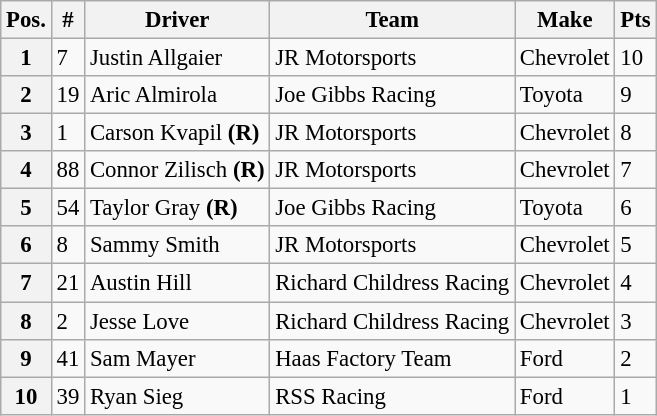<table class="wikitable" style="font-size:95%">
<tr>
<th>Pos.</th>
<th>#</th>
<th>Driver</th>
<th>Team</th>
<th>Make</th>
<th>Pts</th>
</tr>
<tr>
<th>1</th>
<td>7</td>
<td>Justin Allgaier</td>
<td>JR Motorsports</td>
<td>Chevrolet</td>
<td>10</td>
</tr>
<tr>
<th>2</th>
<td>19</td>
<td>Aric Almirola</td>
<td>Joe Gibbs Racing</td>
<td>Toyota</td>
<td>9</td>
</tr>
<tr>
<th>3</th>
<td>1</td>
<td>Carson Kvapil <strong>(R)</strong></td>
<td>JR Motorsports</td>
<td>Chevrolet</td>
<td>8</td>
</tr>
<tr>
<th>4</th>
<td>88</td>
<td>Connor Zilisch <strong>(R)</strong></td>
<td>JR Motorsports</td>
<td>Chevrolet</td>
<td>7</td>
</tr>
<tr>
<th>5</th>
<td>54</td>
<td>Taylor Gray <strong>(R)</strong></td>
<td>Joe Gibbs Racing</td>
<td>Toyota</td>
<td>6</td>
</tr>
<tr>
<th>6</th>
<td>8</td>
<td>Sammy Smith</td>
<td>JR Motorsports</td>
<td>Chevrolet</td>
<td>5</td>
</tr>
<tr>
<th>7</th>
<td>21</td>
<td>Austin Hill</td>
<td>Richard Childress Racing</td>
<td>Chevrolet</td>
<td>4</td>
</tr>
<tr>
<th>8</th>
<td>2</td>
<td>Jesse Love</td>
<td>Richard Childress Racing</td>
<td>Chevrolet</td>
<td>3</td>
</tr>
<tr>
<th>9</th>
<td>41</td>
<td>Sam Mayer</td>
<td>Haas Factory Team</td>
<td>Ford</td>
<td>2</td>
</tr>
<tr>
<th>10</th>
<td>39</td>
<td>Ryan Sieg</td>
<td>RSS Racing</td>
<td>Ford</td>
<td>1</td>
</tr>
</table>
